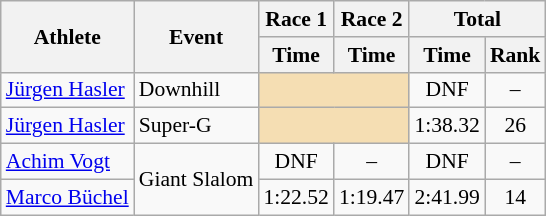<table class="wikitable" style="font-size:90%">
<tr>
<th rowspan="2">Athlete</th>
<th rowspan="2">Event</th>
<th>Race 1</th>
<th>Race 2</th>
<th colspan="2">Total</th>
</tr>
<tr>
<th>Time</th>
<th>Time</th>
<th>Time</th>
<th>Rank</th>
</tr>
<tr>
<td><a href='#'>Jürgen Hasler</a></td>
<td>Downhill</td>
<td colspan="2" bgcolor="wheat"></td>
<td align="center">DNF</td>
<td align="center">–</td>
</tr>
<tr>
<td><a href='#'>Jürgen Hasler</a></td>
<td>Super-G</td>
<td colspan="2" bgcolor="wheat"></td>
<td align="center">1:38.32</td>
<td align="center">26</td>
</tr>
<tr>
<td><a href='#'>Achim Vogt</a></td>
<td rowspan="2">Giant Slalom</td>
<td align="center">DNF</td>
<td align="center">–</td>
<td align="center">DNF</td>
<td align="center">–</td>
</tr>
<tr>
<td><a href='#'>Marco Büchel</a></td>
<td align="center">1:22.52</td>
<td align="center">1:19.47</td>
<td align="center">2:41.99</td>
<td align="center">14</td>
</tr>
</table>
